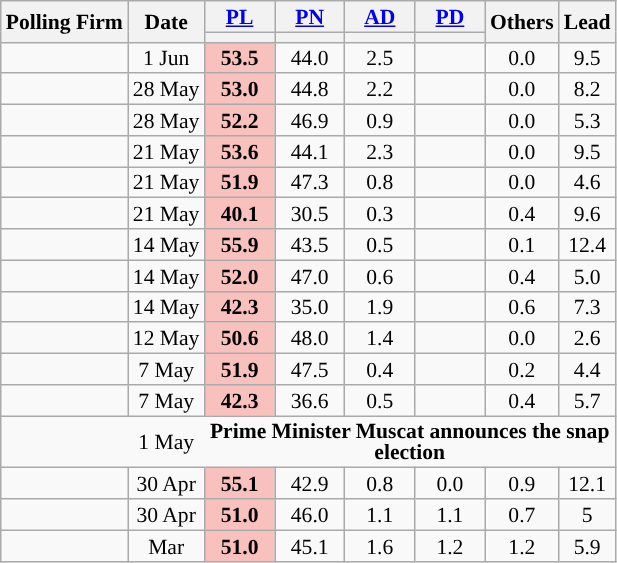<table class="wikitable sortable" style="text-align:center;font-size:90%;line-height:14px;">
<tr>
<th rowspan="2">Polling Firm</th>
<th rowspan="2">Date</th>
<th style="width:40px;"><a href='#'>PL</a></th>
<th style="width:40px;"><a href='#'>PN</a></th>
<th style="width:40px;"><a href='#'>AD</a></th>
<th style="width:40px;"><a href='#'>PD</a></th>
<th style="width:40px;" rowspan="2">Others</th>
<th style="width:30px;" rowspan="2">Lead</th>
</tr>
<tr>
<th style="background:"></th>
<th style="background:"></th>
<th style="background:"></th>
<th style="background:"></th>
</tr>
<tr>
<td></td>
<td>1 Jun</td>
<td style="background:#F8C1BE"><strong>53.5</strong></td>
<td>44.0</td>
<td>2.5</td>
<td></td>
<td>0.0</td>
<td style="background:">9.5</td>
</tr>
<tr>
<td></td>
<td>28 May</td>
<td style="background:#F8C1BE"><strong>53.0</strong></td>
<td>44.8</td>
<td>2.2</td>
<td></td>
<td>0.0</td>
<td style="background:">8.2</td>
</tr>
<tr>
<td></td>
<td>28 May</td>
<td style="background:#F8C1BE"><strong>52.2</strong></td>
<td>46.9</td>
<td>0.9</td>
<td></td>
<td>0.0</td>
<td style="background:">5.3</td>
</tr>
<tr>
<td></td>
<td>21 May</td>
<td style="background:#F8C1BE"><strong>53.6</strong></td>
<td>44.1</td>
<td>2.3</td>
<td></td>
<td>0.0</td>
<td style="background:">9.5</td>
</tr>
<tr>
<td></td>
<td>21 May</td>
<td style="background:#F8C1BE"><strong>51.9</strong></td>
<td>47.3</td>
<td>0.8</td>
<td></td>
<td>0.0</td>
<td style="background:">4.6</td>
</tr>
<tr>
<td></td>
<td>21 May</td>
<td style="background:#F8C1BE"><strong>40.1</strong></td>
<td>30.5</td>
<td>0.3</td>
<td></td>
<td>0.4</td>
<td style="background:">9.6</td>
</tr>
<tr>
<td></td>
<td>14 May</td>
<td style="background:#F8C1BE"><strong>55.9</strong></td>
<td>43.5</td>
<td>0.5</td>
<td></td>
<td>0.1</td>
<td style="background:">12.4</td>
</tr>
<tr>
<td></td>
<td>14 May</td>
<td style="background:#F8C1BE"><strong>52.0</strong></td>
<td>47.0</td>
<td>0.6</td>
<td></td>
<td>0.4</td>
<td style="background:">5.0</td>
</tr>
<tr>
<td></td>
<td>14 May</td>
<td style="background:#F8C1BE"><strong>42.3</strong></td>
<td>35.0</td>
<td>1.9</td>
<td></td>
<td>0.6</td>
<td style="background:">7.3</td>
</tr>
<tr>
<td></td>
<td>12 May</td>
<td style="background:#F8C1BE"><strong>50.6</strong></td>
<td>48.0</td>
<td>1.4</td>
<td></td>
<td>0.0</td>
<td style="background:">2.6</td>
</tr>
<tr>
<td></td>
<td>7 May</td>
<td style="background:#F8C1BE"><strong>51.9</strong></td>
<td>47.5</td>
<td>0.4</td>
<td></td>
<td>0.2</td>
<td style="background:">4.4</td>
</tr>
<tr>
<td></td>
<td>7 May</td>
<td style="background:#F8C1BE"><strong>42.3</strong></td>
<td>36.6</td>
<td>0.5</td>
<td></td>
<td>0.4</td>
<td style="background:">5.7</td>
</tr>
<tr>
<td style="border-right-style:hidden;"></td>
<td style="border-right-style:hidden;">1 May</td>
<td colspan="6"><strong>Prime Minister Muscat announces the snap election</strong></td>
</tr>
<tr>
<td></td>
<td>30 Apr</td>
<td style="background:#F8C1BE"><strong>55.1</strong></td>
<td>42.9</td>
<td>0.8</td>
<td>0.0</td>
<td>0.9</td>
<td style="background:">12.1</td>
</tr>
<tr>
<td></td>
<td>30 Apr</td>
<td style="background:#F8C1BE"><strong>51.0</strong></td>
<td>46.0</td>
<td>1.1</td>
<td>1.1</td>
<td>0.7</td>
<td style="background:">5</td>
</tr>
<tr>
<td></td>
<td>Mar</td>
<td style="background:#F8C1BE"><strong>51.0</strong></td>
<td>45.1</td>
<td>1.6</td>
<td>1.2</td>
<td>1.2</td>
<td style="background:">5.9</td>
</tr>
</table>
